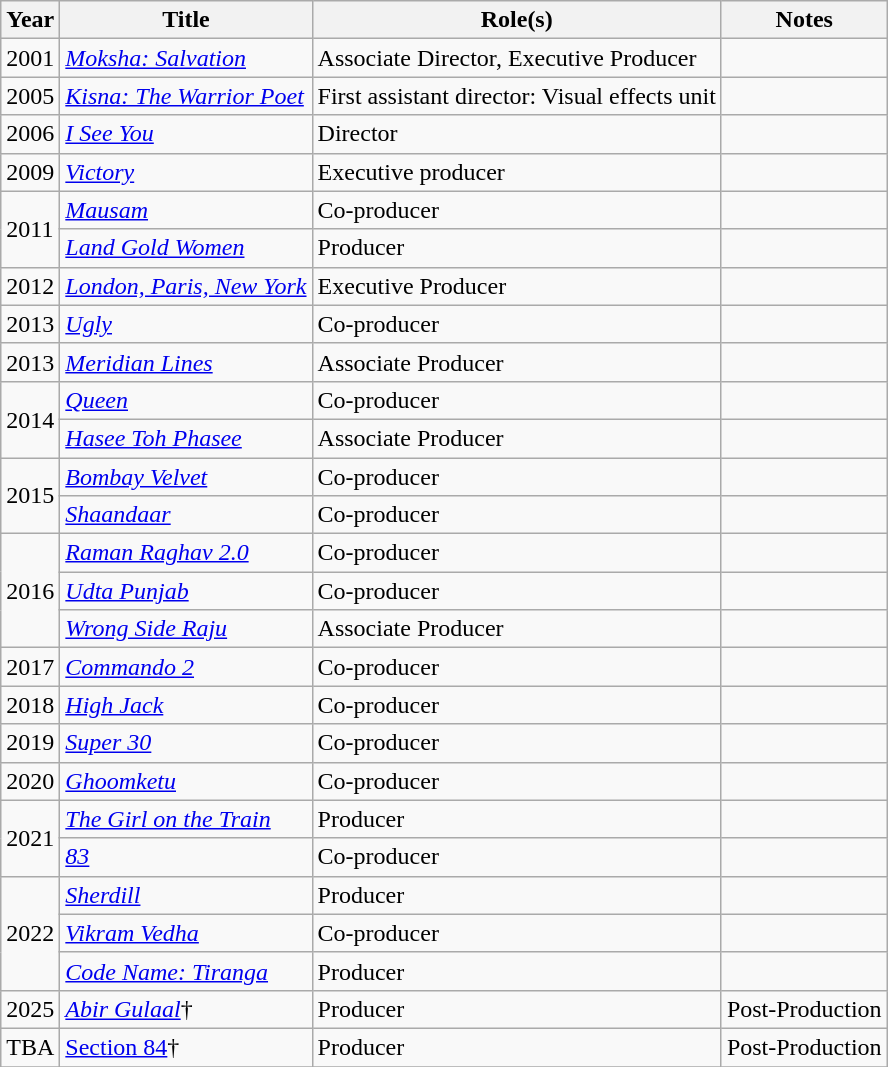<table class="wikitable">
<tr>
<th>Year</th>
<th>Title</th>
<th>Role(s)</th>
<th>Notes</th>
</tr>
<tr>
<td>2001</td>
<td><em><a href='#'>Moksha: Salvation</a></em></td>
<td>Associate Director, Executive Producer</td>
<td></td>
</tr>
<tr>
<td>2005</td>
<td><em><a href='#'>Kisna: The Warrior Poet</a></em></td>
<td>First assistant director: Visual effects unit</td>
<td></td>
</tr>
<tr>
<td>2006</td>
<td><em><a href='#'>I See You</a></em></td>
<td>Director</td>
<td></td>
</tr>
<tr>
<td>2009</td>
<td><em><a href='#'>Victory</a></em></td>
<td>Executive producer</td>
<td></td>
</tr>
<tr>
<td rowspan="2">2011</td>
<td><em><a href='#'>Mausam</a></em></td>
<td>Co-producer</td>
<td></td>
</tr>
<tr>
<td><em><a href='#'>Land Gold Women</a></em></td>
<td>Producer</td>
<td></td>
</tr>
<tr>
<td>2012</td>
<td><em><a href='#'>London, Paris, New York</a></em></td>
<td>Executive Producer</td>
<td></td>
</tr>
<tr>
<td>2013</td>
<td><em><a href='#'>Ugly</a></em></td>
<td>Co-producer</td>
<td></td>
</tr>
<tr>
<td>2013</td>
<td><em><a href='#'>Meridian Lines</a></em></td>
<td>Associate Producer</td>
<td></td>
</tr>
<tr>
<td rowspan="2">2014</td>
<td><em><a href='#'>Queen</a></em></td>
<td>Co-producer</td>
<td></td>
</tr>
<tr>
<td><em><a href='#'>Hasee Toh Phasee</a></em></td>
<td>Associate Producer</td>
<td></td>
</tr>
<tr>
<td rowspan="2">2015</td>
<td><em><a href='#'>Bombay Velvet</a></em></td>
<td>Co-producer</td>
<td></td>
</tr>
<tr>
<td><em><a href='#'>Shaandaar</a></em></td>
<td>Co-producer</td>
<td></td>
</tr>
<tr>
<td rowspan="3">2016</td>
<td><em><a href='#'>Raman Raghav 2.0</a></em></td>
<td>Co-producer</td>
<td></td>
</tr>
<tr>
<td><em><a href='#'>Udta Punjab</a></em></td>
<td>Co-producer</td>
<td></td>
</tr>
<tr>
<td><em><a href='#'>Wrong Side Raju</a></em></td>
<td>Associate Producer</td>
<td></td>
</tr>
<tr>
<td>2017</td>
<td><em><a href='#'>Commando 2</a></em></td>
<td>Co-producer</td>
<td></td>
</tr>
<tr>
<td>2018</td>
<td><em><a href='#'>High Jack</a></em></td>
<td>Co-producer</td>
<td></td>
</tr>
<tr>
<td>2019</td>
<td><em><a href='#'>Super 30</a></em></td>
<td>Co-producer</td>
<td></td>
</tr>
<tr>
<td>2020</td>
<td><em><a href='#'>Ghoomketu</a></em></td>
<td>Co-producer</td>
<td></td>
</tr>
<tr>
<td rowspan="2">2021</td>
<td><em><a href='#'>The Girl on the Train</a></em></td>
<td>Producer</td>
<td></td>
</tr>
<tr>
<td><em><a href='#'>83</a></em></td>
<td>Co-producer</td>
<td></td>
</tr>
<tr>
<td rowspan="3">2022</td>
<td><em><a href='#'>Sherdill</a></em></td>
<td>Producer</td>
<td></td>
</tr>
<tr>
<td><em><a href='#'>Vikram Vedha</a></em></td>
<td>Co-producer</td>
<td></td>
</tr>
<tr>
<td><em><a href='#'>Code Name: Tiranga</a></em></td>
<td>Producer</td>
<td></td>
</tr>
<tr>
<td>2025</td>
<td><em><a href='#'>Abir Gulaal</a></em>†</td>
<td>Producer</td>
<td>Post-Production</td>
</tr>
<tr>
<td>TBA</td>
<td><a href='#'>Section 84</a>†</td>
<td>Producer</td>
<td>Post-Production</td>
</tr>
<tr>
</tr>
</table>
